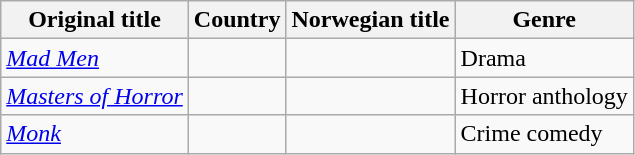<table class="wikitable">
<tr>
<th>Original title</th>
<th>Country</th>
<th>Norwegian title</th>
<th>Genre</th>
</tr>
<tr>
<td><em><a href='#'>Mad Men</a></em></td>
<td></td>
<td></td>
<td>Drama</td>
</tr>
<tr>
<td><em><a href='#'>Masters of Horror</a></em></td>
<td></td>
<td></td>
<td>Horror anthology</td>
</tr>
<tr>
<td><em><a href='#'>Monk</a></em></td>
<td></td>
<td></td>
<td>Crime comedy</td>
</tr>
</table>
